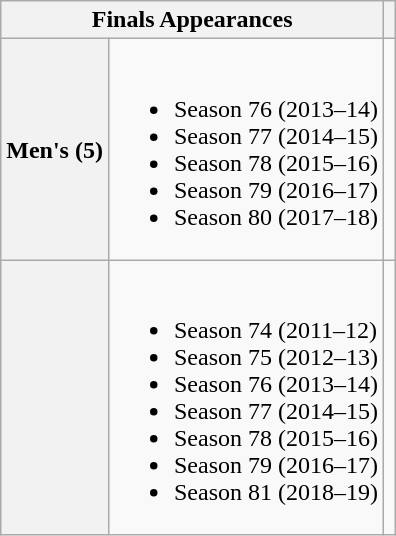<table class="wikitable">
<tr>
<th colspan=2>Finals Appearances</th>
<th align=center></th>
</tr>
<tr>
<th>Men's (5)</th>
<td><br><ul><li>Season 76 (2013–14)</li><li>Season 77 (2014–15)</li><li>Season 78 (2015–16)</li><li>Season 79 (2016–17)</li><li>Season 80 (2017–18)</li></ul></td>
<td align=center></td>
</tr>
<tr>
<th></th>
<td><br><ul><li>Season 74 (2011–12)</li><li>Season 75 (2012–13)</li><li>Season 76 (2013–14)</li><li>Season 77 (2014–15)</li><li>Season 78 (2015–16)</li><li>Season 79 (2016–17)</li><li>Season 81 (2018–19)</li></ul></td>
<td align=center></td>
</tr>
</table>
